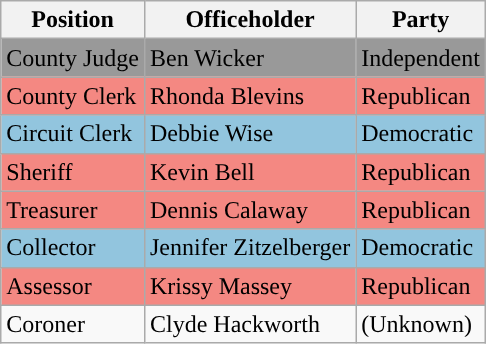<table class="wikitable">
<tr>
<th>Position</th>
<th>Officeholder</th>
<th>Party</th>
</tr>
<tr style="background-color:#999999;">
<td>County Judge</td>
<td>Ben Wicker</td>
<td>Independent</td>
</tr>
<tr style="background-color:#F48882;">
<td>County Clerk</td>
<td>Rhonda Blevins</td>
<td>Republican</td>
</tr>
<tr style="background-color:#92C5DE;">
<td>Circuit Clerk</td>
<td>Debbie Wise</td>
<td>Democratic</td>
</tr>
<tr style="background-color:#F48882;">
<td>Sheriff</td>
<td>Kevin Bell</td>
<td>Republican</td>
</tr>
<tr style="background-color:#F48882;">
<td>Treasurer</td>
<td>Dennis Calaway</td>
<td>Republican</td>
</tr>
<tr style="background-color:#92C5DE;">
<td>Collector</td>
<td>Jennifer Zitzelberger</td>
<td>Democratic</td>
</tr>
<tr style="background-color:#F48882;">
<td>Assessor</td>
<td>Krissy Massey</td>
<td>Republican</td>
</tr>
<tr>
<td>Coroner</td>
<td>Clyde Hackworth</td>
<td>(Unknown)</td>
</tr>
</table>
